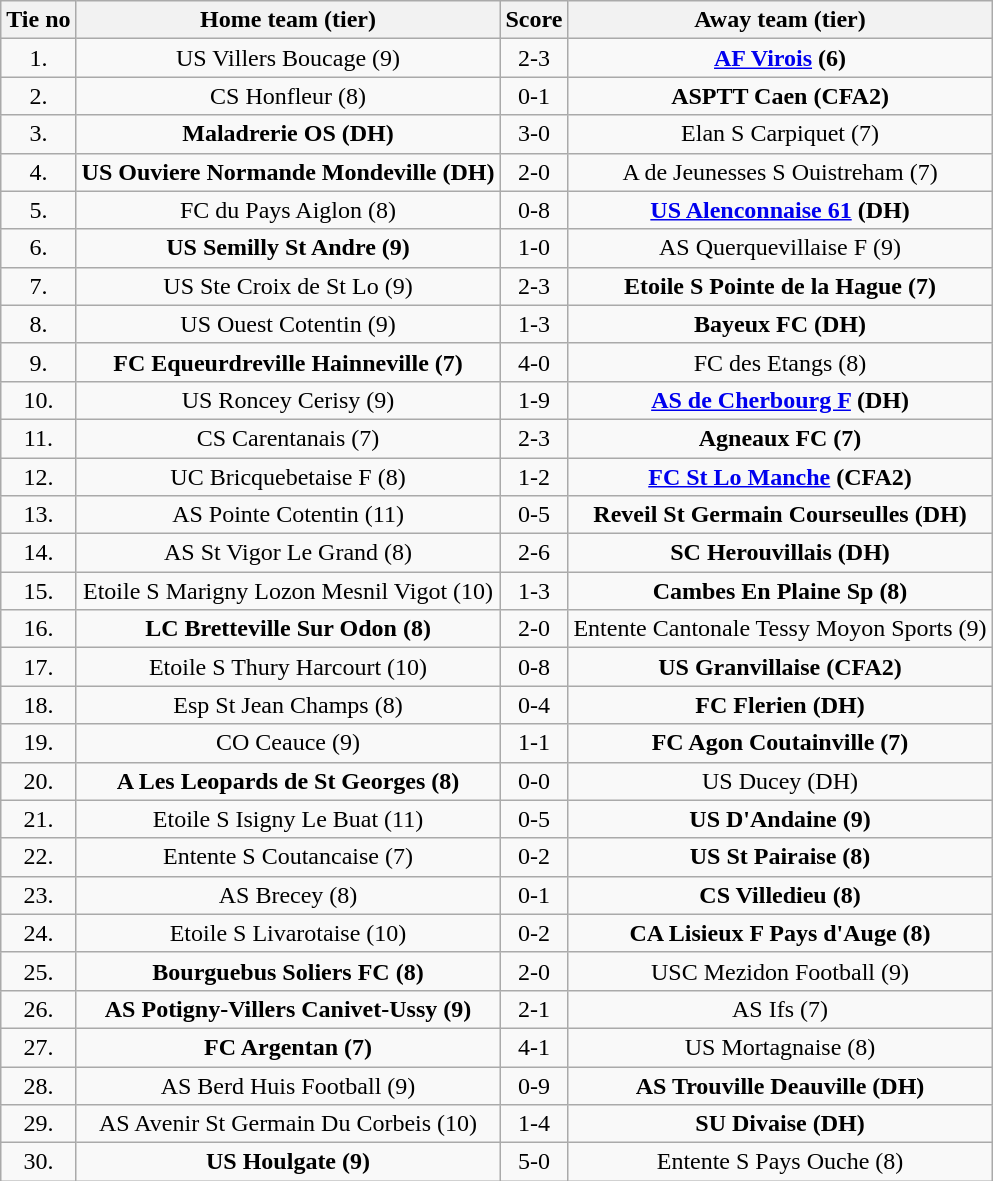<table class="wikitable" style="text-align: center">
<tr>
<th>Tie no</th>
<th>Home team (tier)</th>
<th>Score</th>
<th>Away team (tier)</th>
</tr>
<tr>
<td>1.</td>
<td>US Villers Boucage (9)</td>
<td>2-3</td>
<td><strong><a href='#'>AF Virois</a> (6)</strong></td>
</tr>
<tr>
<td>2.</td>
<td>CS Honfleur (8)</td>
<td>0-1</td>
<td><strong>ASPTT Caen (CFA2)</strong></td>
</tr>
<tr>
<td>3.</td>
<td><strong>Maladrerie OS (DH)</strong></td>
<td>3-0</td>
<td>Elan S Carpiquet (7)</td>
</tr>
<tr>
<td>4.</td>
<td><strong>US Ouviere Normande Mondeville (DH) </strong></td>
<td>2-0</td>
<td>A de Jeunesses S Ouistreham (7)</td>
</tr>
<tr>
<td>5.</td>
<td>FC du Pays Aiglon (8)</td>
<td>0-8</td>
<td><strong><a href='#'>US Alenconnaise 61</a> (DH)</strong></td>
</tr>
<tr>
<td>6.</td>
<td><strong>US Semilly St Andre (9)</strong></td>
<td>1-0</td>
<td>AS Querquevillaise F (9)</td>
</tr>
<tr>
<td>7.</td>
<td>US Ste Croix de St Lo (9)</td>
<td>2-3 </td>
<td><strong>Etoile S Pointe de la Hague (7)</strong></td>
</tr>
<tr>
<td>8.</td>
<td>US Ouest Cotentin (9)</td>
<td>1-3 </td>
<td><strong>Bayeux FC (DH)</strong></td>
</tr>
<tr>
<td>9.</td>
<td><strong>FC Equeurdreville Hainneville (7)</strong></td>
<td>4-0</td>
<td>FC des Etangs (8)</td>
</tr>
<tr>
<td>10.</td>
<td>US Roncey Cerisy (9)</td>
<td>1-9</td>
<td><strong><a href='#'>AS de Cherbourg F</a> (DH)</strong></td>
</tr>
<tr>
<td>11.</td>
<td>CS Carentanais (7)</td>
<td>2-3</td>
<td><strong>Agneaux FC (7)</strong></td>
</tr>
<tr>
<td>12.</td>
<td>UC Bricquebetaise F (8)</td>
<td>1-2</td>
<td><strong><a href='#'>FC St Lo Manche</a> (CFA2)</strong></td>
</tr>
<tr>
<td>13.</td>
<td>AS Pointe Cotentin (11)</td>
<td>0-5</td>
<td><strong>Reveil St Germain Courseulles (DH)</strong></td>
</tr>
<tr>
<td>14.</td>
<td>AS St Vigor Le Grand (8)</td>
<td>2-6</td>
<td><strong>SC Herouvillais (DH)</strong></td>
</tr>
<tr>
<td>15.</td>
<td>Etoile S Marigny Lozon Mesnil Vigot (10)</td>
<td>1-3</td>
<td><strong>Cambes En Plaine Sp (8)</strong></td>
</tr>
<tr>
<td>16.</td>
<td><strong>LC Bretteville Sur Odon (8)</strong></td>
<td>2-0</td>
<td>Entente Cantonale Tessy Moyon Sports (9)</td>
</tr>
<tr>
<td>17.</td>
<td>Etoile S Thury Harcourt (10)</td>
<td>0-8</td>
<td><strong>US Granvillaise (CFA2)</strong></td>
</tr>
<tr>
<td>18.</td>
<td>Esp St Jean Champs (8)</td>
<td>0-4</td>
<td><strong>FC Flerien (DH)</strong></td>
</tr>
<tr>
<td>19.</td>
<td>CO Ceauce (9)</td>
<td>1-1 </td>
<td><strong>FC Agon Coutainville (7)</strong></td>
</tr>
<tr>
<td>20.</td>
<td><strong>A Les Leopards de St Georges (8)</strong></td>
<td>0-0 </td>
<td>US Ducey (DH)</td>
</tr>
<tr>
<td>21.</td>
<td>Etoile S Isigny Le Buat (11)</td>
<td>0-5</td>
<td><strong>US D'Andaine (9)</strong></td>
</tr>
<tr>
<td>22.</td>
<td>Entente S Coutancaise (7)</td>
<td>0-2</td>
<td><strong>US St Pairaise (8)</strong></td>
</tr>
<tr>
<td>23.</td>
<td>AS Brecey (8)</td>
<td>0-1</td>
<td><strong>CS Villedieu (8)</strong></td>
</tr>
<tr>
<td>24.</td>
<td>Etoile S Livarotaise (10)</td>
<td>0-2</td>
<td><strong>CA Lisieux F Pays d'Auge (8)</strong></td>
</tr>
<tr>
<td>25.</td>
<td><strong>Bourguebus Soliers FC (8)</strong></td>
<td>2-0</td>
<td>USC Mezidon Football (9)</td>
</tr>
<tr>
<td>26.</td>
<td><strong>AS Potigny-Villers Canivet-Ussy (9)</strong></td>
<td>2-1</td>
<td>AS Ifs (7)</td>
</tr>
<tr>
<td>27.</td>
<td><strong>FC Argentan (7)</strong></td>
<td>4-1</td>
<td>US Mortagnaise (8)</td>
</tr>
<tr>
<td>28.</td>
<td>AS Berd Huis Football (9)</td>
<td>0-9</td>
<td><strong>AS Trouville Deauville (DH)</strong></td>
</tr>
<tr>
<td>29.</td>
<td>AS Avenir St Germain Du Corbeis (10)</td>
<td>1-4</td>
<td><strong>SU Divaise (DH)</strong></td>
</tr>
<tr>
<td>30.</td>
<td><strong>US Houlgate (9)</strong></td>
<td>5-0</td>
<td>Entente S Pays Ouche (8)</td>
</tr>
</table>
